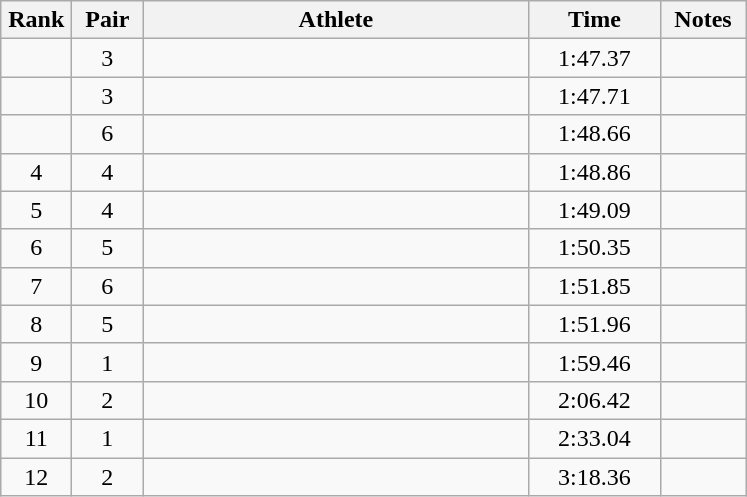<table class=wikitable style="text-align:center">
<tr>
<th width=40>Rank</th>
<th width=40>Pair</th>
<th width=250>Athlete</th>
<th width=80>Time</th>
<th width=50>Notes</th>
</tr>
<tr>
<td></td>
<td>3</td>
<td align=left></td>
<td>1:47.37</td>
<td></td>
</tr>
<tr>
<td></td>
<td>3</td>
<td align=left></td>
<td>1:47.71</td>
<td></td>
</tr>
<tr>
<td></td>
<td>6</td>
<td align=left></td>
<td>1:48.66</td>
<td></td>
</tr>
<tr>
<td>4</td>
<td>4</td>
<td align=left></td>
<td>1:48.86</td>
<td></td>
</tr>
<tr>
<td>5</td>
<td>4</td>
<td align=left></td>
<td>1:49.09</td>
<td></td>
</tr>
<tr>
<td>6</td>
<td>5</td>
<td align=left></td>
<td>1:50.35</td>
<td></td>
</tr>
<tr>
<td>7</td>
<td>6</td>
<td align=left></td>
<td>1:51.85</td>
<td></td>
</tr>
<tr>
<td>8</td>
<td>5</td>
<td align=left></td>
<td>1:51.96</td>
<td></td>
</tr>
<tr>
<td>9</td>
<td>1</td>
<td align=left></td>
<td>1:59.46</td>
<td></td>
</tr>
<tr>
<td>10</td>
<td>2</td>
<td align=left></td>
<td>2:06.42</td>
<td></td>
</tr>
<tr>
<td>11</td>
<td>1</td>
<td align=left></td>
<td>2:33.04</td>
<td></td>
</tr>
<tr>
<td>12</td>
<td>2</td>
<td align=left></td>
<td>3:18.36</td>
<td></td>
</tr>
</table>
